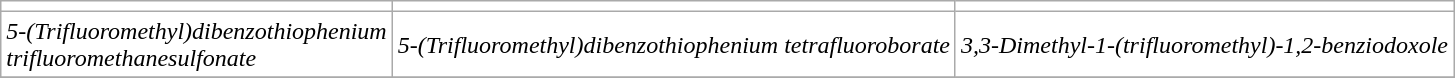<table align="center"  class="wikitable" style="background-color:white;">
<tr>
<td align="center"></td>
<td align="center"></td>
<td align="center"></td>
</tr>
<tr>
<td><em>5-(Trifluoromethyl)dibenzothiophenium <br>trifluoromethanesulfonate</em></td>
<td><em>5-(Trifluoromethyl)dibenzothiophenium tetrafluoroborate</em></td>
<td><em>3,3-Dimethyl-1-(trifluoromethyl)-1,2-benziodoxole</em></td>
</tr>
<tr>
</tr>
</table>
